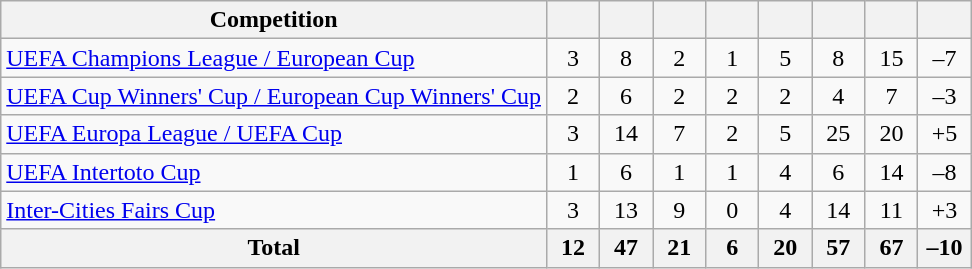<table class="wikitable" style="text-align:center">
<tr>
<th>Competition</th>
<th style="width:28px"></th>
<th style="width:28px"></th>
<th style="width:28px"></th>
<th style="width:28px"></th>
<th style="width:28px"></th>
<th style="width:28px"></th>
<th style="width:28px"></th>
<th style="width:28px"></th>
</tr>
<tr>
<td align=left><a href='#'>UEFA Champions League / European Cup</a></td>
<td>3</td>
<td>8</td>
<td>2</td>
<td>1</td>
<td>5</td>
<td>8</td>
<td>15</td>
<td>–7</td>
</tr>
<tr>
<td align=left><a href='#'>UEFA Cup Winners' Cup / European Cup Winners' Cup</a></td>
<td>2</td>
<td>6</td>
<td>2</td>
<td>2</td>
<td>2</td>
<td>4</td>
<td>7</td>
<td>–3</td>
</tr>
<tr>
<td align=left><a href='#'>UEFA Europa League / UEFA Cup</a></td>
<td>3</td>
<td>14</td>
<td>7</td>
<td>2</td>
<td>5</td>
<td>25</td>
<td>20</td>
<td>+5</td>
</tr>
<tr>
<td align=left><a href='#'>UEFA Intertoto Cup</a></td>
<td>1</td>
<td>6</td>
<td>1</td>
<td>1</td>
<td>4</td>
<td>6</td>
<td>14</td>
<td>–8</td>
</tr>
<tr>
<td align=left><a href='#'>Inter-Cities Fairs Cup</a></td>
<td>3</td>
<td>13</td>
<td>9</td>
<td>0</td>
<td>4</td>
<td>14</td>
<td>11</td>
<td>+3</td>
</tr>
<tr>
<th>Total</th>
<th>12</th>
<th>47</th>
<th>21</th>
<th>6</th>
<th>20</th>
<th>57</th>
<th>67</th>
<th>–10</th>
</tr>
</table>
